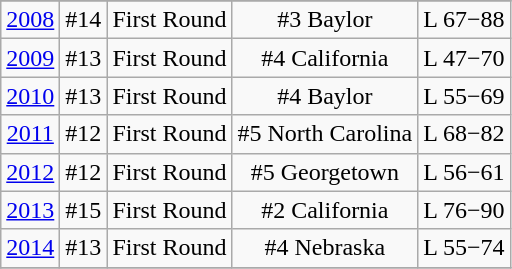<table class="wikitable" style="text-align:center">
<tr>
</tr>
<tr>
<td rowspan=1><a href='#'>2008</a></td>
<td>#14</td>
<td>First Round</td>
<td>#3 Baylor</td>
<td>L 67−88</td>
</tr>
<tr style="text-align:center;">
<td rowspan=1><a href='#'>2009</a></td>
<td>#13</td>
<td>First Round</td>
<td>#4 California</td>
<td>L 47−70</td>
</tr>
<tr style="text-align:center;">
<td rowspan=1><a href='#'>2010</a></td>
<td>#13</td>
<td>First Round</td>
<td>#4 Baylor</td>
<td>L 55−69</td>
</tr>
<tr style="text-align:center;">
<td rowspan=1><a href='#'>2011</a></td>
<td>#12</td>
<td>First Round</td>
<td>#5 North Carolina</td>
<td>L 68−82</td>
</tr>
<tr style="text-align:center;">
<td rowspan=1><a href='#'>2012</a></td>
<td>#12</td>
<td>First Round</td>
<td>#5 Georgetown</td>
<td>L 56−61</td>
</tr>
<tr style="text-align:center;">
<td rowspan=1><a href='#'>2013</a></td>
<td>#15</td>
<td>First Round</td>
<td>#2 California</td>
<td>L 76−90</td>
</tr>
<tr style="text-align:center;">
<td rowspan=1><a href='#'>2014</a></td>
<td>#13</td>
<td>First Round</td>
<td>#4 Nebraska</td>
<td>L 55−74</td>
</tr>
<tr style="text-align:center;">
</tr>
</table>
